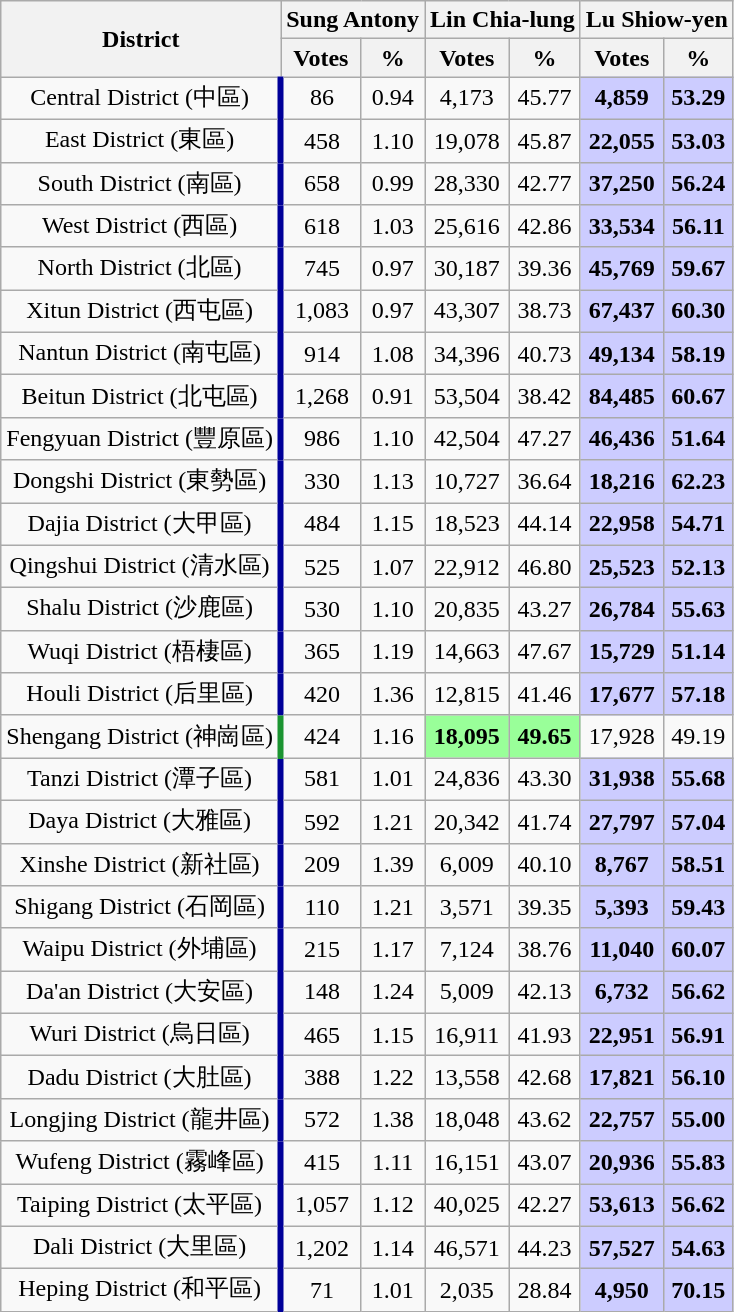<table class="wikitable collapsible sortable" style="text-align:center">
<tr>
<th rowspan=2>District</th>
<th colspan=2; border-bottom:4px solid #000000;"> Sung Antony</th>
<th colspan=2; border-bottom:4px solid #1B9431;"> Lin Chia-lung</th>
<th colspan=2; border-bottom:4px solid #000099;"> Lu Shiow-yen</th>
</tr>
<tr>
<th>Votes</th>
<th>%</th>
<th>Votes</th>
<th>%</th>
<th>Votes</th>
<th>%</th>
</tr>
<tr>
<td style="border-right:4px solid #000099;">Central District (中區)</td>
<td>86</td>
<td>0.94</td>
<td>4,173</td>
<td>45.77</td>
<td style="background-color:#CCCCFF;"><strong>4,859</strong></td>
<td style="background-color:#CCCCFF;"><strong>53.29</strong></td>
</tr>
<tr>
<td style="border-right:4px solid #000099;">East District (東區)</td>
<td>458</td>
<td>1.10</td>
<td>19,078</td>
<td>45.87</td>
<td style="background-color:#CCCCFF;"><strong>22,055</strong></td>
<td style="background-color:#CCCCFF;"><strong>53.03</strong></td>
</tr>
<tr>
<td style="border-right:4px solid #000099;">South District (南區)</td>
<td>658</td>
<td>0.99</td>
<td>28,330</td>
<td>42.77</td>
<td style="background-color:#CCCCFF;"><strong>37,250</strong></td>
<td style="background-color:#CCCCFF;"><strong>56.24</strong></td>
</tr>
<tr>
<td style="border-right:4px solid #000099;">West District (西區)</td>
<td>618</td>
<td>1.03</td>
<td>25,616</td>
<td>42.86</td>
<td style="background-color:#CCCCFF;"><strong>33,534</strong></td>
<td style="background-color:#CCCCFF;"><strong>56.11</strong></td>
</tr>
<tr>
<td style="border-right:4px solid #000099;">North District (北區)</td>
<td>745</td>
<td>0.97</td>
<td>30,187</td>
<td>39.36</td>
<td style="background-color:#CCCCFF;"><strong>45,769</strong></td>
<td style="background-color:#CCCCFF;"><strong>59.67</strong></td>
</tr>
<tr>
<td style="border-right:4px solid #000099;">Xitun District (西屯區)</td>
<td>1,083</td>
<td>0.97</td>
<td>43,307</td>
<td>38.73</td>
<td style="background-color:#CCCCFF;"><strong>67,437</strong></td>
<td style="background-color:#CCCCFF;"><strong>60.30</strong></td>
</tr>
<tr>
<td style="border-right:4px solid #000099;">Nantun District (南屯區)</td>
<td>914</td>
<td>1.08</td>
<td>34,396</td>
<td>40.73</td>
<td style="background-color:#CCCCFF;"><strong>49,134</strong></td>
<td style="background-color:#CCCCFF;"><strong>58.19</strong></td>
</tr>
<tr>
<td style="border-right:4px solid #000099;">Beitun District (北屯區)</td>
<td>1,268</td>
<td>0.91</td>
<td>53,504</td>
<td>38.42</td>
<td style="background-color:#CCCCFF;"><strong>84,485</strong></td>
<td style="background-color:#CCCCFF;"><strong>60.67</strong></td>
</tr>
<tr>
<td style="border-right:4px solid #000099;">Fengyuan District (豐原區)</td>
<td>986</td>
<td>1.10</td>
<td>42,504</td>
<td>47.27</td>
<td style="background-color:#CCCCFF;"><strong>46,436</strong></td>
<td style="background-color:#CCCCFF;"><strong>51.64</strong></td>
</tr>
<tr>
<td style="border-right:4px solid #000099;">Dongshi District (東勢區)</td>
<td>330</td>
<td>1.13</td>
<td>10,727</td>
<td>36.64</td>
<td style="background-color:#CCCCFF;"><strong>18,216</strong></td>
<td style="background-color:#CCCCFF;"><strong>62.23</strong></td>
</tr>
<tr>
<td style="border-right:4px solid #000099;">Dajia District (大甲區)</td>
<td>484</td>
<td>1.15</td>
<td>18,523</td>
<td>44.14</td>
<td style="background-color:#CCCCFF;"><strong>22,958</strong></td>
<td style="background-color:#CCCCFF;"><strong>54.71</strong></td>
</tr>
<tr>
<td style="border-right:4px solid #000099;">Qingshui District (清水區)</td>
<td>525</td>
<td>1.07</td>
<td>22,912</td>
<td>46.80</td>
<td style="background-color:#CCCCFF;"><strong>25,523</strong></td>
<td style="background-color:#CCCCFF;"><strong>52.13</strong></td>
</tr>
<tr>
<td style="border-right:4px solid #000099;">Shalu District (沙鹿區)</td>
<td>530</td>
<td>1.10</td>
<td>20,835</td>
<td>43.27</td>
<td style="background-color:#CCCCFF;"><strong>26,784</strong></td>
<td style="background-color:#CCCCFF;"><strong>55.63</strong></td>
</tr>
<tr>
<td style="border-right:4px solid #000099;">Wuqi District (梧棲區)</td>
<td>365</td>
<td>1.19</td>
<td>14,663</td>
<td>47.67</td>
<td style="background-color:#CCCCFF;"><strong>15,729</strong></td>
<td style="background-color:#CCCCFF;"><strong>51.14</strong></td>
</tr>
<tr>
<td style="border-right:4px solid #000099;">Houli District (后里區)</td>
<td>420</td>
<td>1.36</td>
<td>12,815</td>
<td>41.46</td>
<td style="background-color:#CCCCFF;"><strong>17,677</strong></td>
<td style="background-color:#CCCCFF;"><strong>57.18</strong></td>
</tr>
<tr>
<td style="border-right:4px solid #1B9431;">Shengang District (神崗區)</td>
<td>424</td>
<td>1.16</td>
<td style="background-color:#99FF99;"><strong>18,095</strong></td>
<td style="background-color:#99FF99;"><strong>49.65</strong></td>
<td>17,928</td>
<td>49.19</td>
</tr>
<tr>
<td style="border-right:4px solid #000099;">Tanzi District (潭子區)</td>
<td>581</td>
<td>1.01</td>
<td>24,836</td>
<td>43.30</td>
<td style="background-color:#CCCCFF;"><strong>31,938</strong></td>
<td style="background-color:#CCCCFF;"><strong>55.68</strong></td>
</tr>
<tr>
<td style="border-right:4px solid #000099;">Daya District (大雅區)</td>
<td>592</td>
<td>1.21</td>
<td>20,342</td>
<td>41.74</td>
<td style="background-color:#CCCCFF;"><strong>27,797</strong></td>
<td style="background-color:#CCCCFF;"><strong>57.04</strong></td>
</tr>
<tr>
<td style="border-right:4px solid #000099;">Xinshe District (新社區)</td>
<td>209</td>
<td>1.39</td>
<td>6,009</td>
<td>40.10</td>
<td style="background-color:#CCCCFF;"><strong>8,767</strong></td>
<td style="background-color:#CCCCFF;"><strong>58.51</strong></td>
</tr>
<tr>
<td style="border-right:4px solid #000099;">Shigang District (石岡區)</td>
<td>110</td>
<td>1.21</td>
<td>3,571</td>
<td>39.35</td>
<td style="background-color:#CCCCFF;"><strong>5,393</strong></td>
<td style="background-color:#CCCCFF;"><strong>59.43</strong></td>
</tr>
<tr>
<td style="border-right:4px solid #000099;">Waipu District (外埔區)</td>
<td>215</td>
<td>1.17</td>
<td>7,124</td>
<td>38.76</td>
<td style="background-color:#CCCCFF;"><strong>11,040</strong></td>
<td style="background-color:#CCCCFF;"><strong>60.07</strong></td>
</tr>
<tr>
<td style="border-right:4px solid #000099;">Da'an District (大安區)</td>
<td>148</td>
<td>1.24</td>
<td>5,009</td>
<td>42.13</td>
<td style="background-color:#CCCCFF;"><strong>6,732</strong></td>
<td style="background-color:#CCCCFF;"><strong>56.62</strong></td>
</tr>
<tr>
<td style="border-right:4px solid #000099;">Wuri District (烏日區)</td>
<td>465</td>
<td>1.15</td>
<td>16,911</td>
<td>41.93</td>
<td style="background-color:#CCCCFF;"><strong>22,951</strong></td>
<td style="background-color:#CCCCFF;"><strong>56.91</strong></td>
</tr>
<tr>
<td style="border-right:4px solid #000099;">Dadu District (大肚區)</td>
<td>388</td>
<td>1.22</td>
<td>13,558</td>
<td>42.68</td>
<td style="background-color:#CCCCFF;"><strong>17,821</strong></td>
<td style="background-color:#CCCCFF;"><strong>56.10</strong></td>
</tr>
<tr>
<td style="border-right:4px solid #000099;">Longjing District (龍井區)</td>
<td>572</td>
<td>1.38</td>
<td>18,048</td>
<td>43.62</td>
<td style="background-color:#CCCCFF;"><strong>22,757</strong></td>
<td style="background-color:#CCCCFF;"><strong>55.00</strong></td>
</tr>
<tr>
<td style="border-right:4px solid #000099;">Wufeng District (霧峰區)</td>
<td>415</td>
<td>1.11</td>
<td>16,151</td>
<td>43.07</td>
<td style="background-color:#CCCCFF;"><strong>20,936</strong></td>
<td style="background-color:#CCCCFF;"><strong>55.83</strong></td>
</tr>
<tr>
<td style="border-right:4px solid #000099;">Taiping District (太平區)</td>
<td>1,057</td>
<td>1.12</td>
<td>40,025</td>
<td>42.27</td>
<td style="background-color:#CCCCFF;"><strong>53,613</strong></td>
<td style="background-color:#CCCCFF;"><strong>56.62</strong></td>
</tr>
<tr>
<td style="border-right:4px solid #000099;">Dali District (大里區)</td>
<td>1,202</td>
<td>1.14</td>
<td>46,571</td>
<td>44.23</td>
<td style="background-color:#CCCCFF;"><strong>57,527</strong></td>
<td style="background-color:#CCCCFF;"><strong>54.63</strong></td>
</tr>
<tr>
<td style="border-right:4px solid #000099;">Heping District (和平區)</td>
<td>71</td>
<td>1.01</td>
<td>2,035</td>
<td>28.84</td>
<td style="background-color:#CCCCFF;"><strong>4,950</strong></td>
<td style="background-color:#CCCCFF;"><strong>70.15</strong></td>
</tr>
</table>
